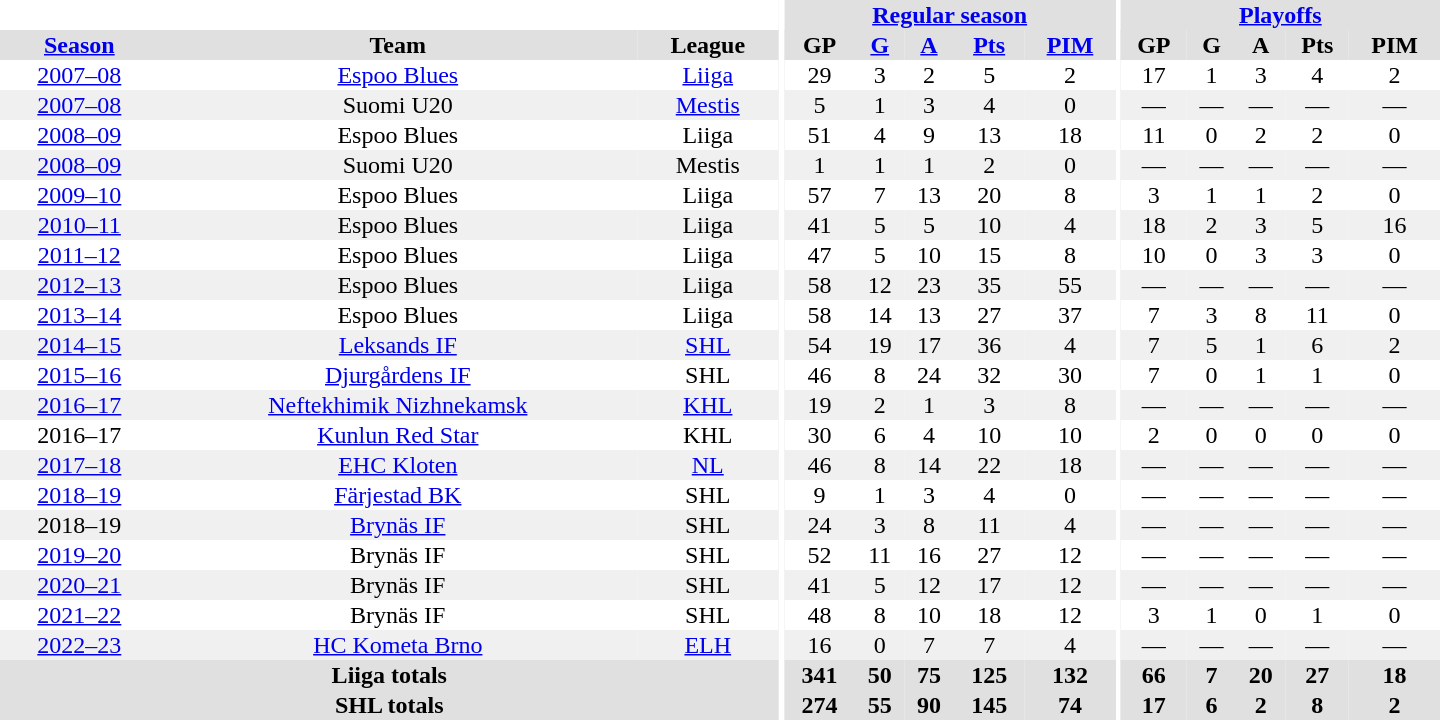<table border="0" cellpadding="1" cellspacing="0" style="text-align:center; width:60em">
<tr bgcolor="#e0e0e0">
<th colspan="3" bgcolor="#ffffff"></th>
<th rowspan="99" bgcolor="#ffffff"></th>
<th colspan="5"><a href='#'>Regular season</a></th>
<th rowspan="99" bgcolor="#ffffff"></th>
<th colspan="5"><a href='#'>Playoffs</a></th>
</tr>
<tr bgcolor="#e0e0e0">
<th><a href='#'>Season</a></th>
<th>Team</th>
<th>League</th>
<th>GP</th>
<th><a href='#'>G</a></th>
<th><a href='#'>A</a></th>
<th><a href='#'>Pts</a></th>
<th><a href='#'>PIM</a></th>
<th>GP</th>
<th>G</th>
<th>A</th>
<th>Pts</th>
<th>PIM</th>
</tr>
<tr>
<td><a href='#'>2007–08</a></td>
<td><a href='#'>Espoo Blues</a></td>
<td><a href='#'>Liiga</a></td>
<td>29</td>
<td>3</td>
<td>2</td>
<td>5</td>
<td>2</td>
<td>17</td>
<td>1</td>
<td>3</td>
<td>4</td>
<td>2</td>
</tr>
<tr bgcolor="#f0f0f0">
<td><a href='#'>2007–08</a></td>
<td>Suomi U20</td>
<td><a href='#'>Mestis</a></td>
<td>5</td>
<td>1</td>
<td>3</td>
<td>4</td>
<td>0</td>
<td>—</td>
<td>—</td>
<td>—</td>
<td>—</td>
<td>—</td>
</tr>
<tr>
<td><a href='#'>2008–09</a></td>
<td>Espoo Blues</td>
<td>Liiga</td>
<td>51</td>
<td>4</td>
<td>9</td>
<td>13</td>
<td>18</td>
<td>11</td>
<td>0</td>
<td>2</td>
<td>2</td>
<td>0</td>
</tr>
<tr bgcolor="#f0f0f0">
<td><a href='#'>2008–09</a></td>
<td>Suomi U20</td>
<td>Mestis</td>
<td>1</td>
<td>1</td>
<td>1</td>
<td>2</td>
<td>0</td>
<td>—</td>
<td>—</td>
<td>—</td>
<td>—</td>
<td>—</td>
</tr>
<tr>
<td><a href='#'>2009–10</a></td>
<td>Espoo Blues</td>
<td>Liiga</td>
<td>57</td>
<td>7</td>
<td>13</td>
<td>20</td>
<td>8</td>
<td>3</td>
<td>1</td>
<td>1</td>
<td>2</td>
<td>0</td>
</tr>
<tr bgcolor="#f0f0f0">
<td><a href='#'>2010–11</a></td>
<td>Espoo Blues</td>
<td>Liiga</td>
<td>41</td>
<td>5</td>
<td>5</td>
<td>10</td>
<td>4</td>
<td>18</td>
<td>2</td>
<td>3</td>
<td>5</td>
<td>16</td>
</tr>
<tr>
<td><a href='#'>2011–12</a></td>
<td>Espoo Blues</td>
<td>Liiga</td>
<td>47</td>
<td>5</td>
<td>10</td>
<td>15</td>
<td>8</td>
<td>10</td>
<td>0</td>
<td>3</td>
<td>3</td>
<td>0</td>
</tr>
<tr bgcolor="#f0f0f0">
<td><a href='#'>2012–13</a></td>
<td>Espoo Blues</td>
<td>Liiga</td>
<td>58</td>
<td>12</td>
<td>23</td>
<td>35</td>
<td>55</td>
<td>—</td>
<td>—</td>
<td>—</td>
<td>—</td>
<td>—</td>
</tr>
<tr>
<td><a href='#'>2013–14</a></td>
<td>Espoo Blues</td>
<td>Liiga</td>
<td>58</td>
<td>14</td>
<td>13</td>
<td>27</td>
<td>37</td>
<td>7</td>
<td>3</td>
<td>8</td>
<td>11</td>
<td>0</td>
</tr>
<tr bgcolor="#f0f0f0">
<td><a href='#'>2014–15</a></td>
<td><a href='#'>Leksands IF</a></td>
<td><a href='#'>SHL</a></td>
<td>54</td>
<td>19</td>
<td>17</td>
<td>36</td>
<td>4</td>
<td>7</td>
<td>5</td>
<td>1</td>
<td>6</td>
<td>2</td>
</tr>
<tr>
<td><a href='#'>2015–16</a></td>
<td><a href='#'>Djurgårdens IF</a></td>
<td>SHL</td>
<td>46</td>
<td>8</td>
<td>24</td>
<td>32</td>
<td>30</td>
<td>7</td>
<td>0</td>
<td>1</td>
<td>1</td>
<td>0</td>
</tr>
<tr bgcolor="#f0f0f0">
<td><a href='#'>2016–17</a></td>
<td><a href='#'>Neftekhimik Nizhnekamsk</a></td>
<td><a href='#'>KHL</a></td>
<td>19</td>
<td>2</td>
<td>1</td>
<td>3</td>
<td>8</td>
<td>—</td>
<td>—</td>
<td>—</td>
<td>—</td>
<td>—</td>
</tr>
<tr>
<td>2016–17</td>
<td><a href='#'>Kunlun Red Star</a></td>
<td>KHL</td>
<td>30</td>
<td>6</td>
<td>4</td>
<td>10</td>
<td>10</td>
<td>2</td>
<td>0</td>
<td>0</td>
<td>0</td>
<td>0</td>
</tr>
<tr bgcolor="#f0f0f0">
<td><a href='#'>2017–18</a></td>
<td><a href='#'>EHC Kloten</a></td>
<td><a href='#'>NL</a></td>
<td>46</td>
<td>8</td>
<td>14</td>
<td>22</td>
<td>18</td>
<td>—</td>
<td>—</td>
<td>—</td>
<td>—</td>
<td>—</td>
</tr>
<tr>
<td><a href='#'>2018–19</a></td>
<td><a href='#'>Färjestad BK</a></td>
<td>SHL</td>
<td>9</td>
<td>1</td>
<td>3</td>
<td>4</td>
<td>0</td>
<td>—</td>
<td>—</td>
<td>—</td>
<td>—</td>
<td>—</td>
</tr>
<tr bgcolor="#f0f0f0">
<td>2018–19</td>
<td><a href='#'>Brynäs IF</a></td>
<td>SHL</td>
<td>24</td>
<td>3</td>
<td>8</td>
<td>11</td>
<td>4</td>
<td>—</td>
<td>—</td>
<td>—</td>
<td>—</td>
<td>—</td>
</tr>
<tr>
<td><a href='#'>2019–20</a></td>
<td>Brynäs IF</td>
<td>SHL</td>
<td>52</td>
<td>11</td>
<td>16</td>
<td>27</td>
<td>12</td>
<td>—</td>
<td>—</td>
<td>—</td>
<td>—</td>
<td>—</td>
</tr>
<tr bgcolor="#f0f0f0">
<td><a href='#'>2020–21</a></td>
<td>Brynäs IF</td>
<td>SHL</td>
<td>41</td>
<td>5</td>
<td>12</td>
<td>17</td>
<td>12</td>
<td>—</td>
<td>—</td>
<td>—</td>
<td>—</td>
<td>—</td>
</tr>
<tr>
<td><a href='#'>2021–22</a></td>
<td>Brynäs IF</td>
<td>SHL</td>
<td>48</td>
<td>8</td>
<td>10</td>
<td>18</td>
<td>12</td>
<td>3</td>
<td>1</td>
<td>0</td>
<td>1</td>
<td>0</td>
</tr>
<tr bgcolor="#f0f0f0">
<td><a href='#'>2022–23</a></td>
<td><a href='#'>HC Kometa Brno</a></td>
<td><a href='#'>ELH</a></td>
<td>16</td>
<td>0</td>
<td>7</td>
<td>7</td>
<td>4</td>
<td>—</td>
<td>—</td>
<td>—</td>
<td>—</td>
<td>—</td>
</tr>
<tr ALIGN="center" bgcolor="#e0e0e0">
<th colspan="3">Liiga totals</th>
<th ALIGN="center">341</th>
<th ALIGN="center">50</th>
<th ALIGN="center">75</th>
<th ALIGN="center">125</th>
<th ALIGN="center">132</th>
<th ALIGN="center">66</th>
<th ALIGN="center">7</th>
<th ALIGN="center">20</th>
<th ALIGN="center">27</th>
<th ALIGN="center">18</th>
</tr>
<tr ALIGN="center" bgcolor="#e0e0e0">
<th colspan="3">SHL totals</th>
<th ALIGN="center">274</th>
<th ALIGN="center">55</th>
<th ALIGN="center">90</th>
<th ALIGN="center">145</th>
<th ALIGN="center">74</th>
<th ALIGN="center">17</th>
<th ALIGN="center">6</th>
<th ALIGN="center">2</th>
<th ALIGN="center">8</th>
<th ALIGN="center">2</th>
</tr>
</table>
